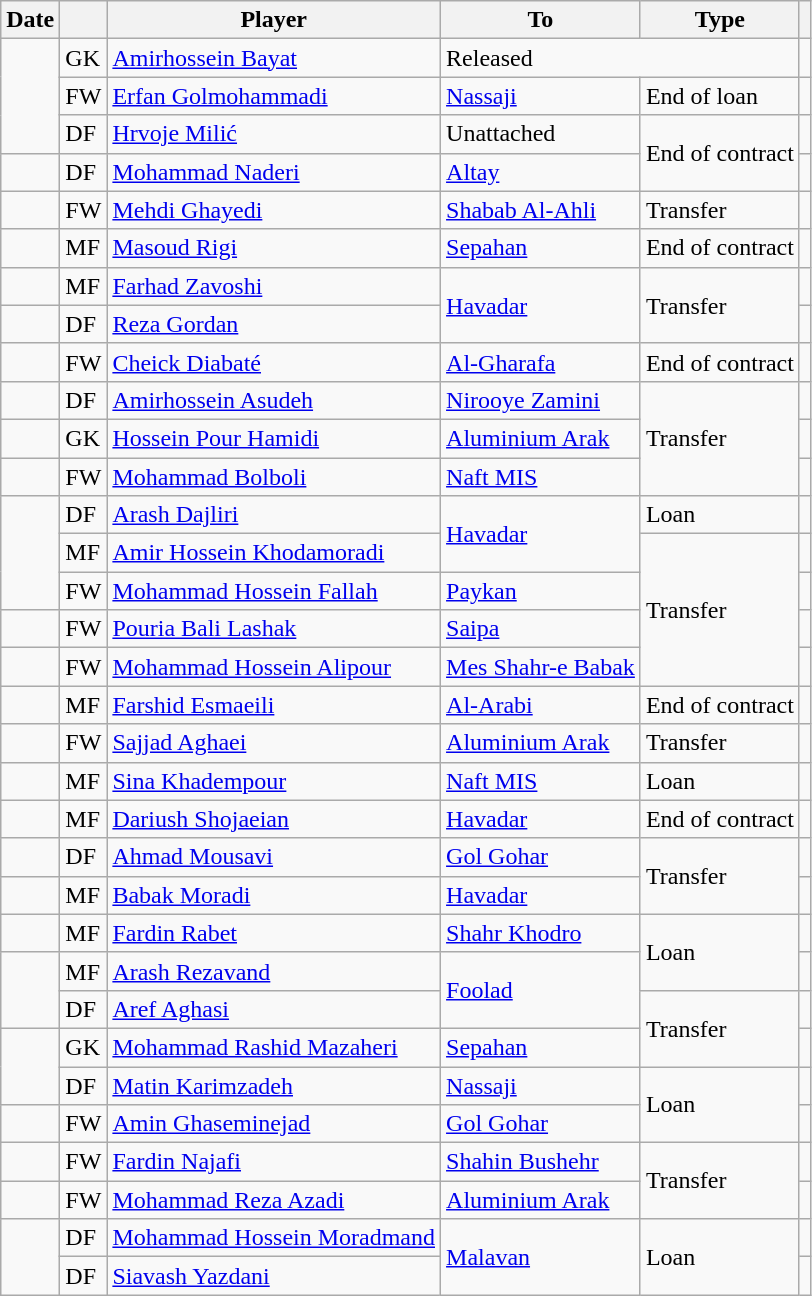<table class="wikitable">
<tr>
<th>Date</th>
<th></th>
<th>Player</th>
<th>To</th>
<th>Type</th>
<th></th>
</tr>
<tr>
<td rowspan="3"></td>
<td>GK</td>
<td> <a href='#'>Amirhossein Bayat</a></td>
<td colspan="2">Released</td>
<td></td>
</tr>
<tr>
<td>FW</td>
<td> <a href='#'>Erfan Golmohammadi</a></td>
<td rowspan="1"><a href='#'>Nassaji</a></td>
<td>End of loan</td>
<td align="center"></td>
</tr>
<tr>
<td>DF</td>
<td> <a href='#'>Hrvoje Milić</a></td>
<td>Unattached</td>
<td rowspan="2">End of contract</td>
<td></td>
</tr>
<tr>
<td></td>
<td>DF</td>
<td> <a href='#'>Mohammad Naderi</a></td>
<td> <a href='#'>Altay</a></td>
<td align="center"></td>
</tr>
<tr>
<td></td>
<td>FW</td>
<td> <a href='#'>Mehdi Ghayedi</a></td>
<td> <a href='#'>Shabab Al-Ahli</a></td>
<td>Transfer</td>
<td align="center"></td>
</tr>
<tr>
<td></td>
<td>MF</td>
<td> <a href='#'>Masoud Rigi</a></td>
<td><a href='#'>Sepahan</a></td>
<td>End of contract</td>
<td align="center"></td>
</tr>
<tr>
<td></td>
<td>MF</td>
<td> <a href='#'>Farhad Zavoshi</a></td>
<td rowspan="2"><a href='#'>Havadar</a></td>
<td rowspan="2">Transfer</td>
<td align="center"></td>
</tr>
<tr>
<td></td>
<td>DF</td>
<td> <a href='#'>Reza Gordan</a></td>
<td align="center"></td>
</tr>
<tr>
<td></td>
<td>FW</td>
<td> <a href='#'>Cheick Diabaté</a></td>
<td> <a href='#'>Al-Gharafa</a></td>
<td>End of contract</td>
<td align="center"></td>
</tr>
<tr>
<td></td>
<td>DF</td>
<td> <a href='#'>Amirhossein Asudeh</a></td>
<td><a href='#'>Nirooye Zamini</a></td>
<td rowspan="3">Transfer</td>
<td></td>
</tr>
<tr>
<td></td>
<td>GK</td>
<td> <a href='#'>Hossein Pour Hamidi</a></td>
<td><a href='#'>Aluminium Arak</a></td>
<td align="center"></td>
</tr>
<tr>
<td></td>
<td>FW</td>
<td> <a href='#'>Mohammad Bolboli</a></td>
<td><a href='#'>Naft MIS</a></td>
<td align="center"></td>
</tr>
<tr>
<td rowspan="3"></td>
<td>DF</td>
<td> <a href='#'>Arash Dajliri</a></td>
<td rowspan="2"><a href='#'>Havadar</a></td>
<td>Loan</td>
<td align="center"></td>
</tr>
<tr>
<td>MF</td>
<td> <a href='#'>Amir Hossein Khodamoradi</a></td>
<td rowspan="4">Transfer</td>
<td align=center></td>
</tr>
<tr>
<td>FW</td>
<td> <a href='#'>Mohammad Hossein Fallah</a></td>
<td><a href='#'>Paykan</a></td>
<td align=center></td>
</tr>
<tr>
<td></td>
<td>FW</td>
<td> <a href='#'>Pouria Bali Lashak</a></td>
<td><a href='#'>Saipa</a></td>
<td align=center></td>
</tr>
<tr>
<td></td>
<td>FW</td>
<td> <a href='#'>Mohammad Hossein Alipour</a></td>
<td><a href='#'>Mes Shahr-e Babak</a></td>
<td></td>
</tr>
<tr>
<td></td>
<td>MF</td>
<td> <a href='#'>Farshid Esmaeili</a></td>
<td> <a href='#'>Al-Arabi</a></td>
<td>End of contract</td>
<td align="center"></td>
</tr>
<tr>
<td></td>
<td>FW</td>
<td> <a href='#'>Sajjad Aghaei</a></td>
<td><a href='#'>Aluminium Arak</a></td>
<td>Transfer</td>
<td align="center"></td>
</tr>
<tr>
<td></td>
<td>MF</td>
<td> <a href='#'>Sina Khadempour</a></td>
<td><a href='#'>Naft MIS</a></td>
<td>Loan</td>
<td align="center"></td>
</tr>
<tr>
<td></td>
<td>MF</td>
<td> <a href='#'>Dariush Shojaeian</a></td>
<td><a href='#'>Havadar</a></td>
<td>End of contract</td>
<td align="center"></td>
</tr>
<tr>
<td></td>
<td>DF</td>
<td> <a href='#'>Ahmad Mousavi</a></td>
<td><a href='#'>Gol Gohar</a></td>
<td rowspan="2">Transfer</td>
<td align="center"></td>
</tr>
<tr>
<td></td>
<td>MF</td>
<td> <a href='#'>Babak Moradi</a></td>
<td><a href='#'>Havadar</a></td>
<td align="center"></td>
</tr>
<tr>
<td></td>
<td>MF</td>
<td> <a href='#'>Fardin Rabet</a></td>
<td><a href='#'>Shahr Khodro</a></td>
<td rowspan="2">Loan</td>
<td align="center"></td>
</tr>
<tr>
<td rowspan="2"></td>
<td>MF</td>
<td> <a href='#'>Arash Rezavand</a></td>
<td rowspan="2"><a href='#'>Foolad</a></td>
<td align="center"></td>
</tr>
<tr>
<td>DF</td>
<td> <a href='#'>Aref Aghasi</a></td>
<td rowspan="2">Transfer</td>
<td align="center"></td>
</tr>
<tr>
<td rowspan="2"></td>
<td>GK</td>
<td> <a href='#'>Mohammad Rashid Mazaheri</a></td>
<td><a href='#'>Sepahan</a></td>
<td align="center"></td>
</tr>
<tr>
<td>DF</td>
<td> <a href='#'>Matin Karimzadeh</a></td>
<td><a href='#'>Nassaji</a></td>
<td rowspan="2">Loan</td>
<td align="center"></td>
</tr>
<tr>
<td></td>
<td>FW</td>
<td> <a href='#'>Amin Ghaseminejad</a></td>
<td><a href='#'>Gol Gohar</a></td>
<td align="center"></td>
</tr>
<tr>
<td></td>
<td>FW</td>
<td> <a href='#'>Fardin Najafi</a></td>
<td><a href='#'>Shahin Bushehr</a></td>
<td rowspan="2">Transfer</td>
<td align="center"></td>
</tr>
<tr>
<td></td>
<td>FW</td>
<td> <a href='#'>Mohammad Reza Azadi</a></td>
<td><a href='#'>Aluminium Arak</a></td>
<td align="center"></td>
</tr>
<tr>
<td rowspan="2"></td>
<td>DF</td>
<td> <a href='#'>Mohammad Hossein Moradmand</a></td>
<td rowspan="2"><a href='#'>Malavan</a></td>
<td rowspan="2">Loan</td>
<td align="center"></td>
</tr>
<tr>
<td>DF</td>
<td> <a href='#'>Siavash Yazdani</a></td>
<td align="center"></td>
</tr>
</table>
